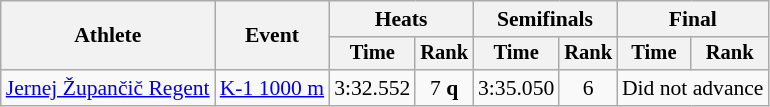<table class="wikitable" style="font-size:90%">
<tr>
<th rowspan=2>Athlete</th>
<th rowspan=2>Event</th>
<th colspan=2>Heats</th>
<th colspan=2>Semifinals</th>
<th colspan=2>Final</th>
</tr>
<tr style="font-size:95%">
<th>Time</th>
<th>Rank</th>
<th>Time</th>
<th>Rank</th>
<th>Time</th>
<th>Rank</th>
</tr>
<tr align=center>
<td align=left><a href='#'>Jernej Župančič Regent</a></td>
<td align=left><a href='#'>K-1 1000 m</a></td>
<td>3:32.552</td>
<td>7 <strong>q</strong></td>
<td>3:35.050</td>
<td>6</td>
<td colspan=2>Did not advance</td>
</tr>
</table>
